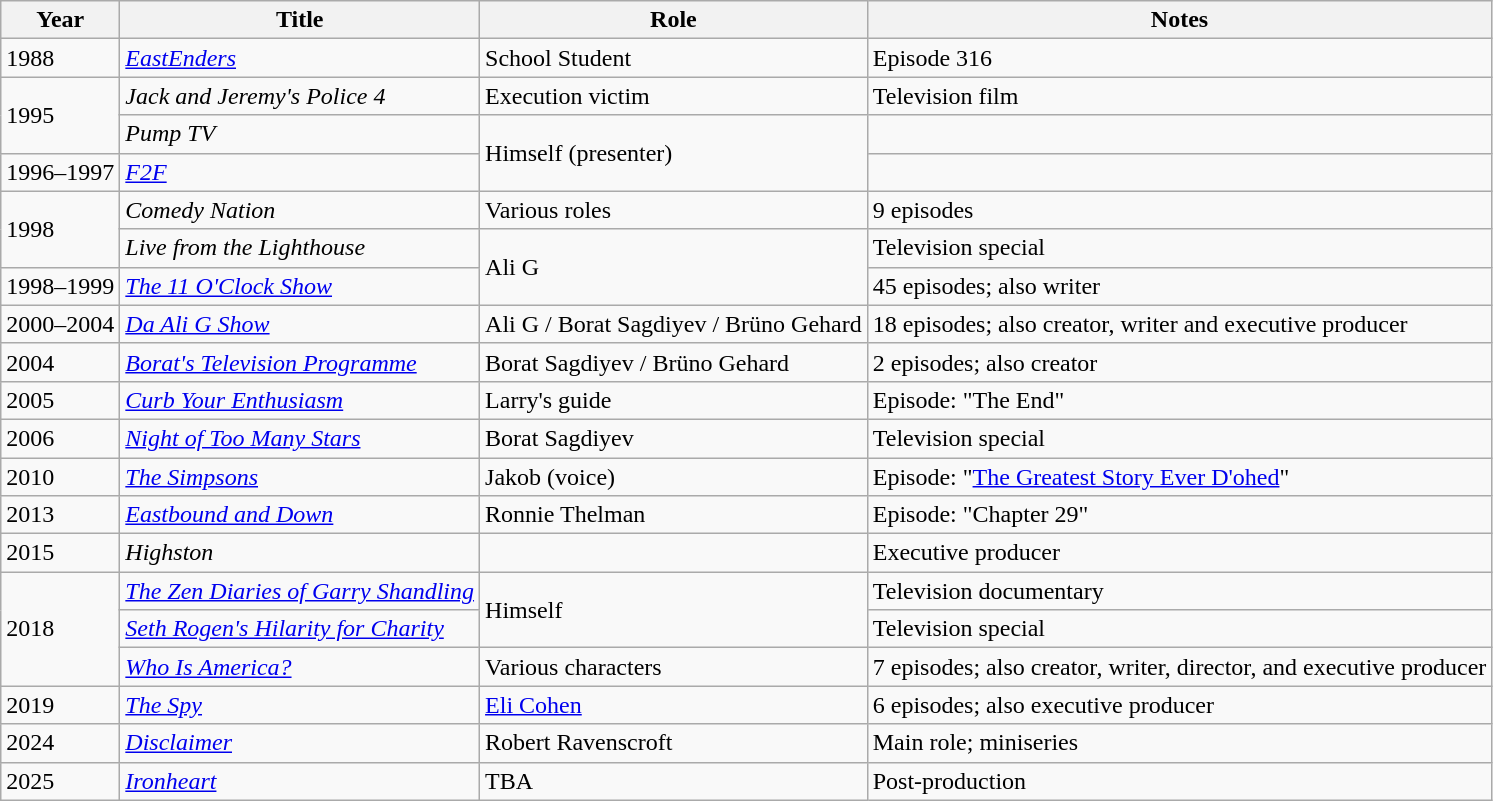<table class="wikitable sortable">
<tr>
<th>Year</th>
<th>Title</th>
<th>Role</th>
<th>Notes</th>
</tr>
<tr>
<td>1988</td>
<td><em><a href='#'>EastEnders</a></em></td>
<td>School Student</td>
<td>Episode 316</td>
</tr>
<tr>
<td rowspan="2">1995</td>
<td><em>Jack and Jeremy's Police 4</em></td>
<td>Execution victim</td>
<td>Television film</td>
</tr>
<tr>
<td><em>Pump TV</em></td>
<td rowspan="2">Himself (presenter)</td>
<td></td>
</tr>
<tr>
<td>1996–1997</td>
<td><em><a href='#'>F2F</a></em></td>
<td></td>
</tr>
<tr>
<td rowspan="2">1998</td>
<td><em>Comedy Nation</em></td>
<td>Various roles</td>
<td>9 episodes</td>
</tr>
<tr>
<td><em>Live from the Lighthouse</em></td>
<td rowspan="2">Ali G</td>
<td>Television special</td>
</tr>
<tr>
<td>1998–1999</td>
<td><em><a href='#'>The 11&nbsp;O'Clock Show</a></em></td>
<td>45 episodes; also writer</td>
</tr>
<tr>
<td>2000–2004</td>
<td><em><a href='#'>Da Ali G Show</a></em></td>
<td>Ali G / Borat Sagdiyev / Brüno Gehard</td>
<td>18 episodes; also creator, writer and executive producer</td>
</tr>
<tr>
<td>2004</td>
<td><em><a href='#'>Borat's Television Programme</a></em></td>
<td>Borat Sagdiyev / Brüno Gehard</td>
<td>2 episodes; also creator</td>
</tr>
<tr>
<td>2005</td>
<td><em><a href='#'>Curb Your Enthusiasm</a></em></td>
<td>Larry's guide</td>
<td>Episode: "The End"</td>
</tr>
<tr>
<td>2006</td>
<td><em><a href='#'>Night of Too Many Stars</a></em></td>
<td>Borat Sagdiyev</td>
<td>Television special</td>
</tr>
<tr>
<td>2010</td>
<td><em><a href='#'>The Simpsons</a></em></td>
<td>Jakob (voice)</td>
<td>Episode: "<a href='#'>The Greatest Story Ever D'ohed</a>"</td>
</tr>
<tr>
<td>2013</td>
<td><em><a href='#'>Eastbound and Down</a></em></td>
<td>Ronnie Thelman</td>
<td>Episode: "Chapter 29"</td>
</tr>
<tr>
<td>2015</td>
<td><em>Highston</em></td>
<td></td>
<td>Executive producer</td>
</tr>
<tr>
<td rowspan="3">2018</td>
<td><em><a href='#'>The Zen Diaries of Garry Shandling</a></em></td>
<td rowspan="2">Himself</td>
<td>Television documentary</td>
</tr>
<tr>
<td><em><a href='#'>Seth Rogen's Hilarity for Charity</a></em></td>
<td>Television special</td>
</tr>
<tr>
<td><em><a href='#'>Who Is America?</a></em></td>
<td>Various characters</td>
<td>7 episodes; also creator, writer, director, and executive producer</td>
</tr>
<tr>
<td>2019</td>
<td><em><a href='#'>The Spy</a></em></td>
<td><a href='#'>Eli Cohen</a></td>
<td>6 episodes; also executive producer</td>
</tr>
<tr>
<td>2024</td>
<td><em><a href='#'>Disclaimer</a></em></td>
<td>Robert Ravenscroft</td>
<td>Main role; miniseries</td>
</tr>
<tr>
<td>2025</td>
<td><em><a href='#'>Ironheart</a></em></td>
<td>TBA</td>
<td>Post-production</td>
</tr>
</table>
